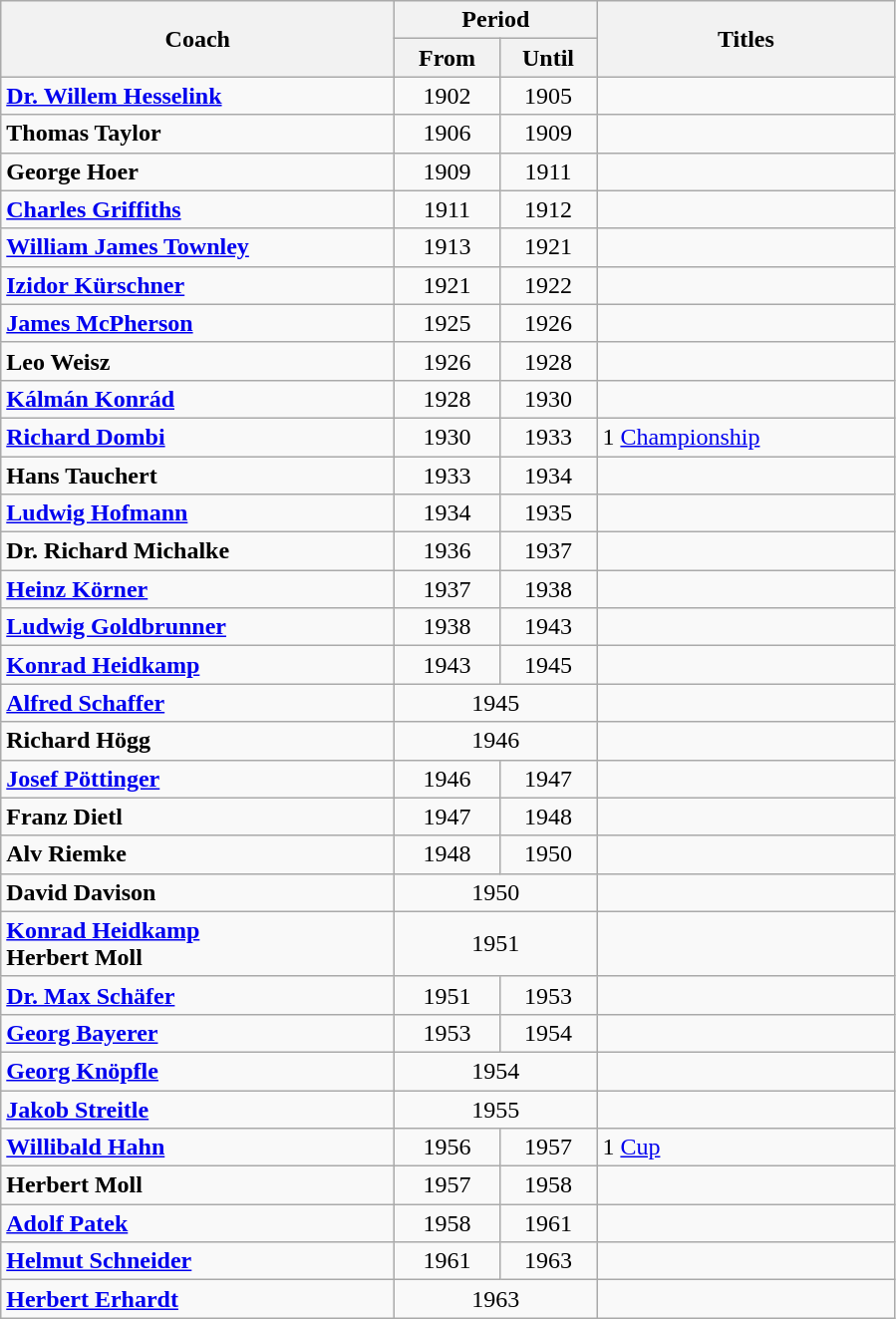<table class="wikitable" style="text-align:center">
<tr>
<th rowspan="2" style="width:16em">Coach</th>
<th colspan="2" style="width:8em">Period</th>
<th rowspan="2" style="width:12em">Titles</th>
</tr>
<tr>
<th>From</th>
<th>Until</th>
</tr>
<tr>
<td align=left><strong> <a href='#'>Dr. Willem Hesselink</a></strong></td>
<td>1902</td>
<td>1905</td>
<td align=left><small></small></td>
</tr>
<tr>
<td align=left><strong> Thomas Taylor</strong></td>
<td>1906</td>
<td>1909</td>
<td align=left><small></small></td>
</tr>
<tr>
<td align=left><strong> George Hoer</strong></td>
<td>1909</td>
<td>1911</td>
<td align=left><small></small></td>
</tr>
<tr>
<td align=left><strong> <a href='#'>Charles Griffiths</a></strong></td>
<td>1911</td>
<td>1912</td>
<td align=left><small></small></td>
</tr>
<tr>
<td align=left><strong> <a href='#'>William James Townley</a></strong></td>
<td>1913</td>
<td>1921</td>
<td align=left><small></small></td>
</tr>
<tr>
<td align=left><strong> <a href='#'>Izidor Kürschner</a></strong></td>
<td>1921</td>
<td>1922</td>
<td align=left><small></small></td>
</tr>
<tr>
<td align=left><strong> <a href='#'>James McPherson</a></strong></td>
<td>1925</td>
<td>1926</td>
<td align=left><small></small></td>
</tr>
<tr>
<td align=left><strong> Leo Weisz</strong></td>
<td>1926</td>
<td>1928</td>
<td align=left><small></small></td>
</tr>
<tr>
<td align=left><strong> <a href='#'>Kálmán Konrád</a></strong></td>
<td>1928</td>
<td>1930</td>
<td align=left><small></small></td>
</tr>
<tr>
<td align=left><strong> <a href='#'>Richard Dombi</a></strong></td>
<td>1930</td>
<td>1933</td>
<td align=left>1 <a href='#'>Championship</a></td>
</tr>
<tr>
<td align=left><strong> Hans Tauchert</strong></td>
<td>1933</td>
<td>1934</td>
<td align=left><small></small></td>
</tr>
<tr>
<td align=left><strong> <a href='#'>Ludwig Hofmann</a></strong></td>
<td>1934</td>
<td>1935</td>
<td align=left><small></small></td>
</tr>
<tr>
<td align=left><strong> Dr. Richard Michalke</strong></td>
<td>1936</td>
<td>1937</td>
<td align=left><small></small></td>
</tr>
<tr>
<td align=left><strong> <a href='#'>Heinz Körner</a></strong></td>
<td>1937</td>
<td>1938</td>
<td align=left><small></small></td>
</tr>
<tr>
<td align=left><strong> <a href='#'>Ludwig Goldbrunner</a></strong></td>
<td>1938</td>
<td>1943</td>
<td align=left><small></small></td>
</tr>
<tr>
<td align=left><strong> <a href='#'>Konrad Heidkamp</a></strong></td>
<td>1943</td>
<td>1945</td>
<td align=left><small></small></td>
</tr>
<tr>
<td align=left><strong> <a href='#'>Alfred Schaffer</a></strong></td>
<td colspan="2">1945</td>
<td align=left><small></small></td>
</tr>
<tr>
<td align=left><strong> Richard Högg</strong></td>
<td colspan="2">1946</td>
<td align=left><small></small></td>
</tr>
<tr>
<td align=left><strong> <a href='#'>Josef Pöttinger</a></strong></td>
<td>1946</td>
<td>1947</td>
<td align=left><small></small></td>
</tr>
<tr>
<td align=left><strong> Franz Dietl</strong></td>
<td>1947</td>
<td>1948</td>
<td align=left><small></small></td>
</tr>
<tr>
<td align=left><strong> Alv Riemke</strong></td>
<td>1948</td>
<td>1950</td>
<td align=left><small></small></td>
</tr>
<tr>
<td align=left><strong> David Davison</strong></td>
<td colspan="2">1950</td>
<td align=left><small></small></td>
</tr>
<tr>
<td align=left><strong> <a href='#'>Konrad Heidkamp</a><br> Herbert Moll</strong></td>
<td colspan="2">1951</td>
<td align=left><small></small></td>
</tr>
<tr>
<td align=left><strong> <a href='#'>Dr. Max Schäfer</a></strong></td>
<td>1951</td>
<td>1953</td>
<td align=left><small></small></td>
</tr>
<tr>
<td align=left><strong> <a href='#'>Georg Bayerer</a></strong></td>
<td>1953</td>
<td>1954</td>
<td align=left><small></small></td>
</tr>
<tr>
<td align=left><strong> <a href='#'>Georg Knöpfle</a></strong></td>
<td colspan="2">1954</td>
<td align=left><small></small></td>
</tr>
<tr>
<td align=left><strong> <a href='#'>Jakob Streitle</a></strong></td>
<td colspan="2">1955</td>
<td align=left><small></small></td>
</tr>
<tr>
<td align=left><strong> <a href='#'>Willibald Hahn</a></strong></td>
<td>1956</td>
<td>1957</td>
<td align=left>1 <a href='#'>Cup</a></td>
</tr>
<tr>
<td align=left><strong> Herbert Moll</strong></td>
<td>1957</td>
<td>1958</td>
<td align=left><small></small></td>
</tr>
<tr>
<td align=left><strong> <a href='#'>Adolf Patek</a></strong></td>
<td>1958</td>
<td>1961</td>
<td align=left><small></small></td>
</tr>
<tr>
<td align=left><strong> <a href='#'>Helmut Schneider</a></strong></td>
<td>1961</td>
<td>1963</td>
<td align=left><small></small></td>
</tr>
<tr>
<td align=left><strong> <a href='#'>Herbert Erhardt</a></strong></td>
<td colspan="2">1963</td>
<td align=left><small></small></td>
</tr>
</table>
